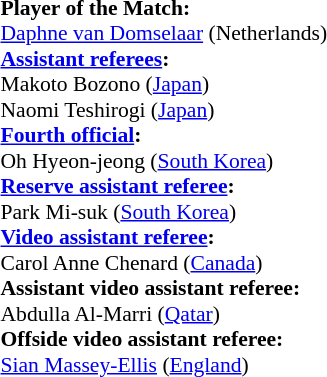<table style="width:100%; font-size:90%;">
<tr>
<td><br><strong>Player of the Match:</strong>
<br><a href='#'>Daphne van Domselaar</a> (Netherlands)<br><strong><a href='#'>Assistant referees</a>:</strong>
<br>Makoto Bozono (<a href='#'>Japan</a>)
<br>Naomi Teshirogi (<a href='#'>Japan</a>)
<br><strong><a href='#'>Fourth official</a>:</strong>
<br>Oh Hyeon-jeong (<a href='#'>South Korea</a>)
<br><strong><a href='#'>Reserve assistant referee</a>:</strong>
<br>Park Mi-suk (<a href='#'>South Korea</a>)
<br><strong><a href='#'>Video assistant referee</a>:</strong>
<br>Carol Anne Chenard (<a href='#'>Canada</a>)
<br><strong>Assistant video assistant referee:</strong>
<br>Abdulla Al-Marri (<a href='#'>Qatar</a>)
<br><strong>Offside video assistant referee:</strong>
<br><a href='#'>Sian Massey-Ellis</a> (<a href='#'>England</a>)</td>
</tr>
</table>
